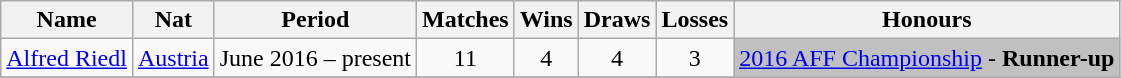<table class="wikitable">
<tr>
<th>Name</th>
<th>Nat</th>
<th>Period</th>
<th>Matches</th>
<th>Wins</th>
<th>Draws</th>
<th>Losses</th>
<th>Honours</th>
</tr>
<tr>
<td><a href='#'>Alfred Riedl</a></td>
<td align="center"> <a href='#'>Austria</a></td>
<td align="center">June 2016 – present</td>
<td align="center">11</td>
<td align="center">4</td>
<td align="center">4</td>
<td align="center">3</td>
<td style=background:silver><a href='#'>2016 AFF Championship</a> - <strong>Runner-up</strong></td>
</tr>
<tr>
</tr>
</table>
